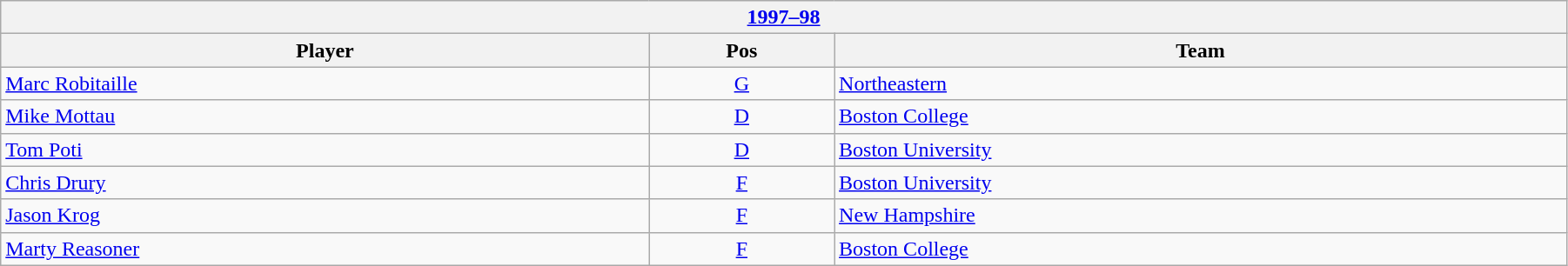<table class="wikitable" width=95%>
<tr>
<th colspan=3><a href='#'>1997–98</a></th>
</tr>
<tr>
<th>Player</th>
<th>Pos</th>
<th>Team</th>
</tr>
<tr>
<td><a href='#'>Marc Robitaille</a></td>
<td align=center><a href='#'>G</a></td>
<td><a href='#'>Northeastern</a></td>
</tr>
<tr>
<td><a href='#'>Mike Mottau</a></td>
<td align=center><a href='#'>D</a></td>
<td><a href='#'>Boston College</a></td>
</tr>
<tr>
<td><a href='#'>Tom Poti</a></td>
<td align=center><a href='#'>D</a></td>
<td><a href='#'>Boston University</a></td>
</tr>
<tr>
<td><a href='#'>Chris Drury</a></td>
<td align=center><a href='#'>F</a></td>
<td><a href='#'>Boston University</a></td>
</tr>
<tr>
<td><a href='#'>Jason Krog</a></td>
<td align=center><a href='#'>F</a></td>
<td><a href='#'>New Hampshire</a></td>
</tr>
<tr>
<td><a href='#'>Marty Reasoner</a></td>
<td align=center><a href='#'>F</a></td>
<td><a href='#'>Boston College</a></td>
</tr>
</table>
